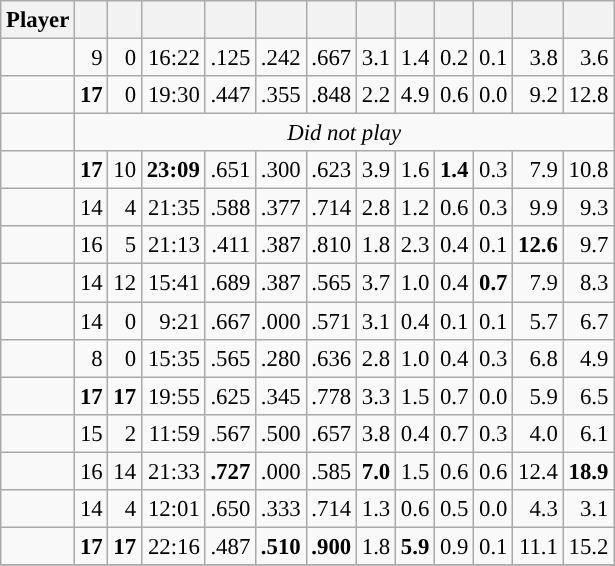<table class="wikitable sortable" style="font-size:95%; text-align:right;">
<tr>
<th>Player</th>
<th></th>
<th></th>
<th></th>
<th></th>
<th></th>
<th></th>
<th></th>
<th></th>
<th></th>
<th></th>
<th></th>
<th></th>
</tr>
<tr>
<td><strong></strong></td>
<td>9</td>
<td>0</td>
<td>16:22</td>
<td>.125</td>
<td>.242</td>
<td>.667</td>
<td>3.1</td>
<td>1.4</td>
<td>0.2</td>
<td>0.1</td>
<td>3.8</td>
<td>3.6</td>
</tr>
<tr>
<td><strong></strong></td>
<td><strong>17</strong></td>
<td>0</td>
<td>19:30</td>
<td>.447</td>
<td>.355</td>
<td>.848</td>
<td>2.2</td>
<td>4.9</td>
<td>0.6</td>
<td>0.0</td>
<td>9.2</td>
<td>12.8</td>
</tr>
<tr>
<td><strong></strong></td>
<td colspan=12 style="text-align:center;"><em>Did not play</em></td>
</tr>
<tr>
<td><strong></strong></td>
<td><strong>17</strong></td>
<td>10</td>
<td><strong>23:09</strong></td>
<td>.651</td>
<td>.300</td>
<td>.623</td>
<td>3.9</td>
<td>1.6</td>
<td><strong>1.4</strong></td>
<td>0.3</td>
<td>7.9</td>
<td>10.8</td>
</tr>
<tr>
<td><strong></strong></td>
<td>14</td>
<td>4</td>
<td>21:35</td>
<td>.588</td>
<td>.377</td>
<td>.714</td>
<td>2.8</td>
<td>1.2</td>
<td>0.6</td>
<td>0.3</td>
<td>9.9</td>
<td>9.3</td>
</tr>
<tr>
<td><strong></strong></td>
<td>16</td>
<td>5</td>
<td>21:13</td>
<td>.411</td>
<td>.387</td>
<td>.810</td>
<td>1.8</td>
<td>2.3</td>
<td>0.4</td>
<td>0.1</td>
<td><strong>12.6</strong></td>
<td>9.7</td>
</tr>
<tr>
<td><strong></strong></td>
<td>14</td>
<td>12</td>
<td>15:41</td>
<td>.689</td>
<td>.387</td>
<td>.565</td>
<td>3.7</td>
<td>1.0</td>
<td>0.4</td>
<td><strong>0.7</strong></td>
<td>7.9</td>
<td>8.3</td>
</tr>
<tr>
<td><strong></strong></td>
<td>14</td>
<td>0</td>
<td>9:21</td>
<td>.667</td>
<td>.000</td>
<td>.571</td>
<td>3.1</td>
<td>0.4</td>
<td>0.1</td>
<td>0.1</td>
<td>5.7</td>
<td>6.7</td>
</tr>
<tr>
<td><strong></strong></td>
<td>8</td>
<td>0</td>
<td>15:35</td>
<td>.565</td>
<td>.280</td>
<td>.636</td>
<td>2.8</td>
<td>1.0</td>
<td>0.4</td>
<td>0.3</td>
<td>6.8</td>
<td>4.9</td>
</tr>
<tr>
<td><strong></strong></td>
<td><strong>17</strong></td>
<td><strong>17</strong></td>
<td>19:55</td>
<td>.625</td>
<td>.345</td>
<td>.778</td>
<td>3.3</td>
<td>1.5</td>
<td>0.7</td>
<td>0.0</td>
<td>5.9</td>
<td>6.5</td>
</tr>
<tr>
<td><strong></strong></td>
<td>15</td>
<td>2</td>
<td>11:59</td>
<td>.567</td>
<td>.500</td>
<td>.657</td>
<td>3.8</td>
<td>0.4</td>
<td>0.7</td>
<td>0.3</td>
<td>4.0</td>
<td>6.1</td>
</tr>
<tr>
<td><strong></strong></td>
<td>16</td>
<td>14</td>
<td>21:33</td>
<td><strong>.727</strong></td>
<td>.000</td>
<td>.585</td>
<td><strong>7.0</strong></td>
<td>1.5</td>
<td>0.6</td>
<td>0.6</td>
<td>12.4</td>
<td><strong>18.9</strong></td>
</tr>
<tr>
<td><strong></strong></td>
<td>14</td>
<td>4</td>
<td>12:01</td>
<td>.650</td>
<td>.333</td>
<td>.714</td>
<td>1.3</td>
<td>0.6</td>
<td>0.5</td>
<td>0.0</td>
<td>4.3</td>
<td>3.1</td>
</tr>
<tr>
<td><strong></strong></td>
<td><strong>17</strong></td>
<td><strong>17</strong></td>
<td>22:16</td>
<td>.487</td>
<td><strong>.510</strong></td>
<td><strong>.900</strong></td>
<td>1.8</td>
<td><strong>5.9</strong></td>
<td>0.9</td>
<td>0.1</td>
<td>11.1</td>
<td>15.2</td>
</tr>
<tr>
</tr>
</table>
